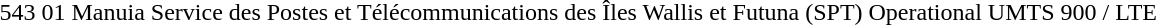<table>
<tr>
<td>543</td>
<td>01</td>
<td>Manuia</td>
<td>Service des Postes et Télécommunications des Îles Wallis et Futuna (SPT)</td>
<td>Operational</td>
<td>UMTS 900 / LTE</td>
<td></td>
</tr>
</table>
